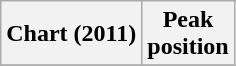<table class="wikitable sortable plainrowheaders">
<tr>
<th>Chart (2011)</th>
<th>Peak<br>position</th>
</tr>
<tr>
</tr>
</table>
